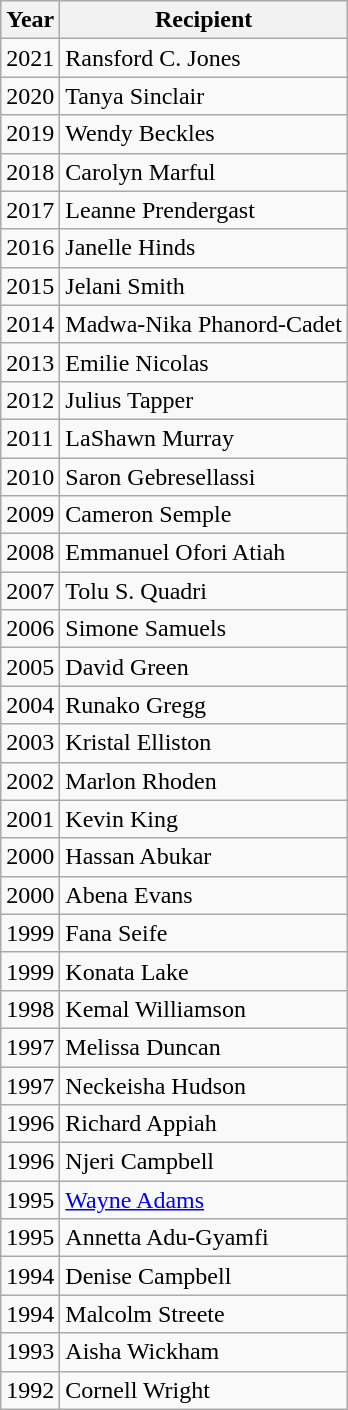<table class="wikitable sortable">
<tr>
<th>Year</th>
<th>Recipient</th>
</tr>
<tr>
<td>2021</td>
<td>Ransford C. Jones</td>
</tr>
<tr>
<td>2020</td>
<td>Tanya Sinclair</td>
</tr>
<tr>
<td>2019</td>
<td>Wendy Beckles</td>
</tr>
<tr>
<td>2018</td>
<td>Carolyn Marful</td>
</tr>
<tr>
<td>2017</td>
<td>Leanne Prendergast</td>
</tr>
<tr>
<td>2016</td>
<td>Janelle Hinds</td>
</tr>
<tr>
<td>2015</td>
<td>Jelani Smith</td>
</tr>
<tr>
<td>2014</td>
<td>Madwa-Nika Phanord-Cadet</td>
</tr>
<tr>
<td>2013</td>
<td>Emilie Nicolas</td>
</tr>
<tr>
<td>2012</td>
<td>Julius Tapper</td>
</tr>
<tr>
<td>2011</td>
<td>LaShawn Murray</td>
</tr>
<tr>
<td>2010</td>
<td>Saron Gebresellassi</td>
</tr>
<tr>
<td>2009</td>
<td>Cameron Semple</td>
</tr>
<tr>
<td>2008</td>
<td>Emmanuel Ofori Atiah</td>
</tr>
<tr>
<td>2007</td>
<td>Tolu S. Quadri</td>
</tr>
<tr>
<td>2006</td>
<td>Simone Samuels</td>
</tr>
<tr>
<td>2005</td>
<td>David Green</td>
</tr>
<tr>
<td>2004</td>
<td>Runako Gregg</td>
</tr>
<tr>
<td>2003</td>
<td>Kristal Elliston</td>
</tr>
<tr>
<td>2002</td>
<td>Marlon Rhoden</td>
</tr>
<tr>
<td>2001</td>
<td>Kevin King</td>
</tr>
<tr>
<td>2000</td>
<td>Hassan Abukar</td>
</tr>
<tr>
<td>2000</td>
<td>Abena Evans</td>
</tr>
<tr>
<td>1999</td>
<td>Fana Seife</td>
</tr>
<tr>
<td>1999</td>
<td>Konata Lake</td>
</tr>
<tr>
<td>1998</td>
<td>Kemal Williamson</td>
</tr>
<tr>
<td>1997</td>
<td>Melissa Duncan</td>
</tr>
<tr>
<td>1997</td>
<td>Neckeisha Hudson</td>
</tr>
<tr>
<td>1996</td>
<td>Richard Appiah</td>
</tr>
<tr>
<td>1996</td>
<td>Njeri Campbell</td>
</tr>
<tr>
<td>1995</td>
<td><a href='#'>Wayne Adams</a></td>
</tr>
<tr>
<td>1995</td>
<td>Annetta Adu-Gyamfi</td>
</tr>
<tr>
<td>1994</td>
<td>Denise Campbell</td>
</tr>
<tr>
<td>1994</td>
<td>Malcolm Streete</td>
</tr>
<tr>
<td>1993</td>
<td>Aisha Wickham</td>
</tr>
<tr>
<td>1992</td>
<td>Cornell Wright</td>
</tr>
</table>
